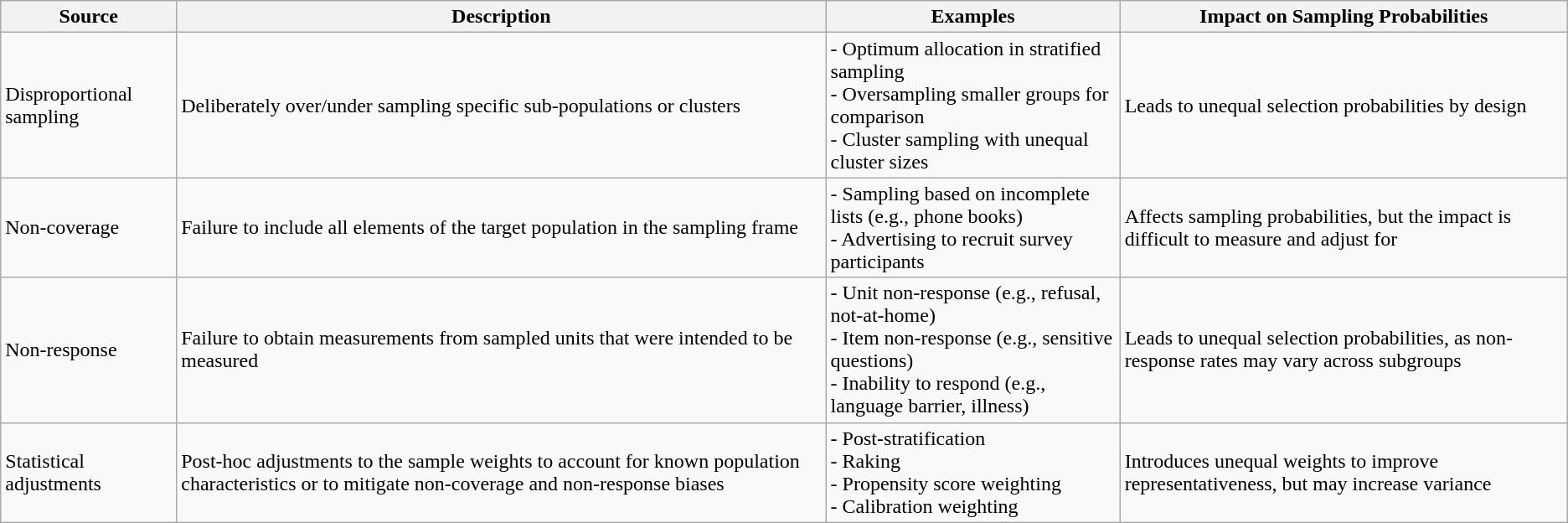<table class="wikitable">
<tr>
<th>Source</th>
<th>Description</th>
<th>Examples</th>
<th>Impact on Sampling Probabilities</th>
</tr>
<tr>
<td>Disproportional sampling</td>
<td>Deliberately over/under sampling specific sub-populations or clusters</td>
<td>- Optimum allocation in stratified sampling<br>- Oversampling smaller groups for comparison<br>- Cluster sampling with unequal cluster sizes</td>
<td>Leads to unequal selection probabilities by design</td>
</tr>
<tr>
<td>Non-coverage</td>
<td>Failure to include all elements of the target population in the sampling frame</td>
<td>- Sampling based on incomplete lists (e.g., phone books)<br>- Advertising to recruit survey participants</td>
<td>Affects sampling probabilities, but the impact is difficult to measure and adjust for</td>
</tr>
<tr>
<td>Non-response</td>
<td>Failure to obtain measurements from sampled units that were intended to be measured</td>
<td>- Unit non-response (e.g., refusal, not-at-home)<br>- Item non-response (e.g., sensitive questions)<br>- Inability to respond (e.g., language barrier, illness)</td>
<td>Leads to unequal selection probabilities, as non-response rates may vary across subgroups</td>
</tr>
<tr>
<td>Statistical adjustments</td>
<td>Post-hoc adjustments to the sample weights to account for known population characteristics or to mitigate non-coverage and non-response biases</td>
<td>- Post-stratification<br>- Raking<br>- Propensity score weighting<br>- Calibration weighting</td>
<td>Introduces unequal weights to improve representativeness, but may increase variance</td>
</tr>
</table>
